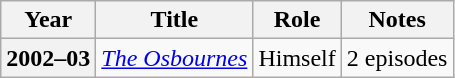<table class="wikitable plainrowheaders sortable">
<tr>
<th scope="col">Year</th>
<th scope="col">Title</th>
<th scope="col">Role</th>
<th scope="col" class="unsortable">Notes</th>
</tr>
<tr>
<th scope="row">2002–03</th>
<td><em><a href='#'>The Osbournes</a></em></td>
<td>Himself</td>
<td>2 episodes</td>
</tr>
</table>
